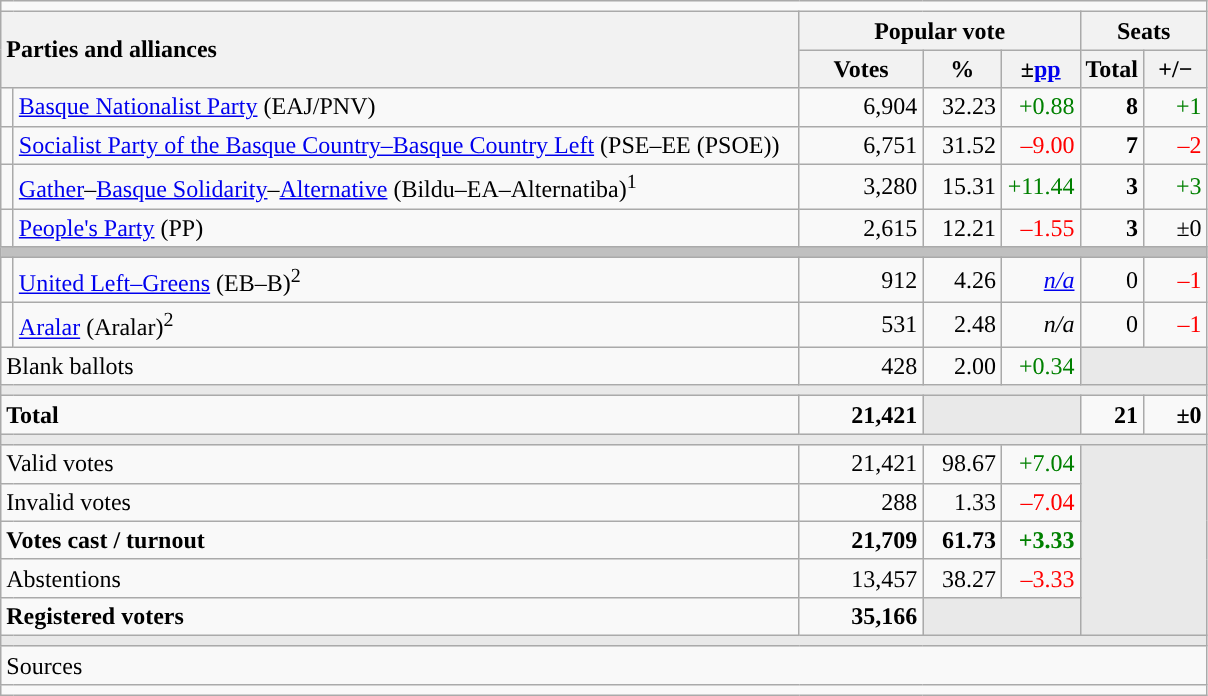<table class="wikitable" style="text-align:right;">
<tr>
<td colspan="7"></td>
</tr>
<tr>
<th style="text-align:left;" rowspan="2" colspan="2" width="525">Parties and alliances</th>
<th colspan="3">Popular vote</th>
<th colspan="2">Seats</th>
</tr>
<tr>
<th width="75">Votes</th>
<th width="45">%</th>
<th width="45">±<a href='#'>pp</a></th>
<th width="35">Total</th>
<th width="35">+/−</th>
</tr>
<tr>
<td width="1" style="color:inherit;background:"></td>
<td align="left"><a href='#'>Basque Nationalist Party</a> (EAJ/PNV)</td>
<td>6,904</td>
<td>32.23</td>
<td style="color:green;">+0.88</td>
<td><strong>8</strong></td>
<td style="color:green;">+1</td>
</tr>
<tr>
<td style="color:inherit;background:"></td>
<td align="left"><a href='#'>Socialist Party of the Basque Country–Basque Country Left</a> (PSE–EE (PSOE))</td>
<td>6,751</td>
<td>31.52</td>
<td style="color:red;">–9.00</td>
<td><strong>7</strong></td>
<td style="color:red;">–2</td>
</tr>
<tr>
<td style="color:inherit;background:"></td>
<td align="left"><a href='#'>Gather</a>–<a href='#'>Basque Solidarity</a>–<a href='#'>Alternative</a> (Bildu–EA–Alternatiba)<sup>1</sup></td>
<td>3,280</td>
<td>15.31</td>
<td style="color:green;">+11.44</td>
<td><strong>3</strong></td>
<td style="color:green;">+3</td>
</tr>
<tr>
<td style="color:inherit;background:"></td>
<td align="left"><a href='#'>People's Party</a> (PP)</td>
<td>2,615</td>
<td>12.21</td>
<td style="color:red;">–1.55</td>
<td><strong>3</strong></td>
<td>±0</td>
</tr>
<tr>
<td colspan="7" bgcolor="#C0C0C0"></td>
</tr>
<tr>
<td style="color:inherit;background:"></td>
<td align="left"><a href='#'>United Left–Greens</a> (EB–B)<sup>2</sup></td>
<td>912</td>
<td>4.26</td>
<td><em><a href='#'>n/a</a></em></td>
<td>0</td>
<td style="color:red;">–1</td>
</tr>
<tr>
<td style="color:inherit;background:"></td>
<td align="left"><a href='#'>Aralar</a> (Aralar)<sup>2</sup></td>
<td>531</td>
<td>2.48</td>
<td><em>n/a</em></td>
<td>0</td>
<td style="color:red;">–1</td>
</tr>
<tr>
<td align="left" colspan="2">Blank ballots</td>
<td>428</td>
<td>2.00</td>
<td style="color:green;">+0.34</td>
<td bgcolor="#E9E9E9" colspan="2"></td>
</tr>
<tr>
<td colspan="7" bgcolor="#E9E9E9"></td>
</tr>
<tr style="font-weight:bold;">
<td align="left" colspan="2">Total</td>
<td>21,421</td>
<td bgcolor="#E9E9E9" colspan="2"></td>
<td>21</td>
<td>±0</td>
</tr>
<tr>
<td colspan="7" bgcolor="#E9E9E9"></td>
</tr>
<tr>
<td align="left" colspan="2">Valid votes</td>
<td>21,421</td>
<td>98.67</td>
<td style="color:green;">+7.04</td>
<td bgcolor="#E9E9E9" colspan="2" rowspan="5"></td>
</tr>
<tr>
<td align="left" colspan="2">Invalid votes</td>
<td>288</td>
<td>1.33</td>
<td style="color:red;">–7.04</td>
</tr>
<tr style="font-weight:bold;">
<td align="left" colspan="2">Votes cast / turnout</td>
<td>21,709</td>
<td>61.73</td>
<td style="color:green;">+3.33</td>
</tr>
<tr>
<td align="left" colspan="2">Abstentions</td>
<td>13,457</td>
<td>38.27</td>
<td style="color:red;">–3.33</td>
</tr>
<tr style="font-weight:bold;">
<td align="left" colspan="2">Registered voters</td>
<td>35,166</td>
<td bgcolor="#E9E9E9" colspan="2"></td>
</tr>
<tr>
<td colspan="7" bgcolor="#E9E9E9"></td>
</tr>
<tr>
<td align="left" colspan="7">Sources</td>
</tr>
<tr>
<td colspan="7" style="text-align:left; max-width:790px;"></td>
</tr>
</table>
